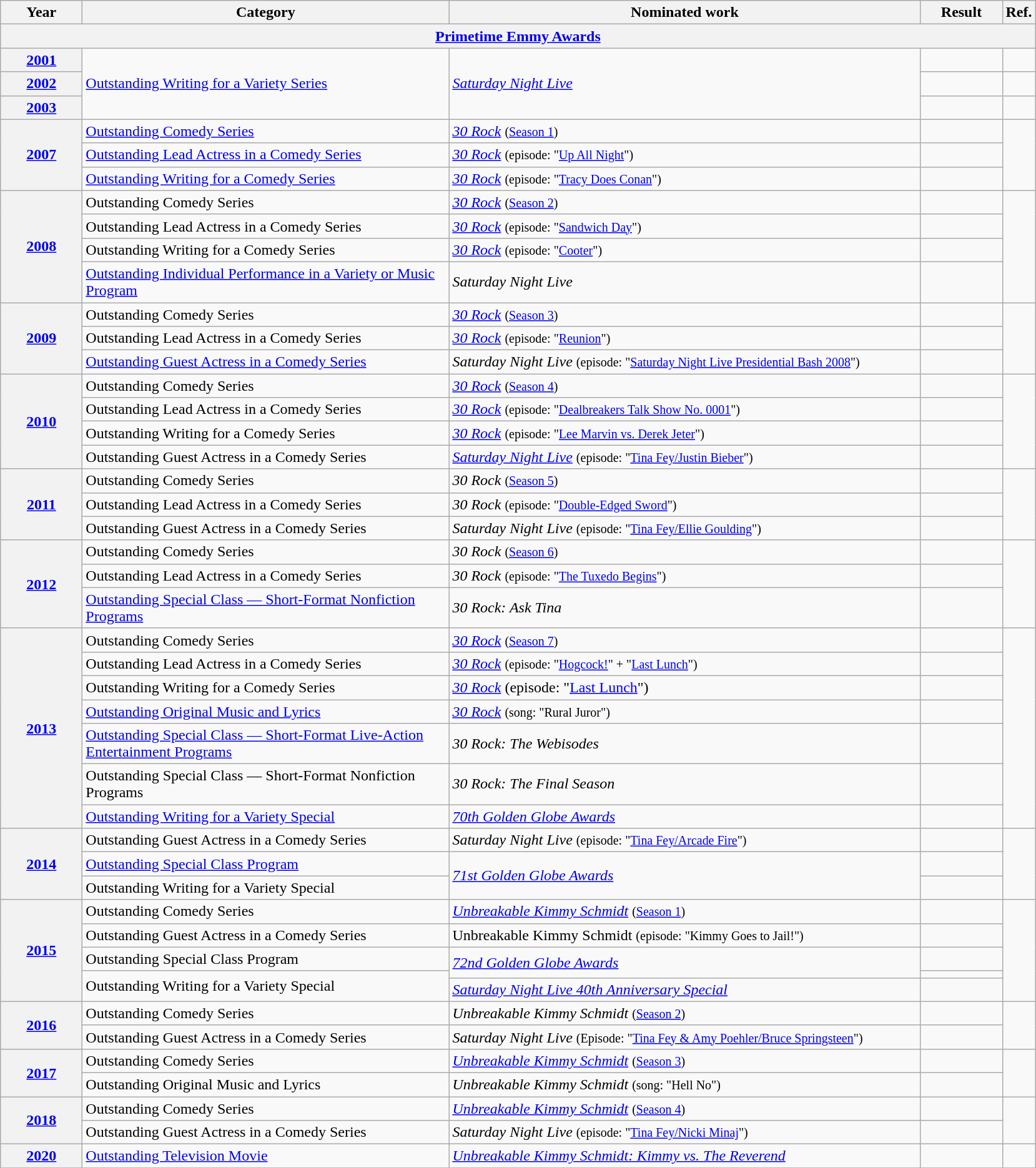<table class=wikitable>
<tr>
<th scope="col" style="width:5em;">Year</th>
<th scope="col" style="width:24em;">Category</th>
<th scope="col" style="width:31em;">Nominated work</th>
<th scope="col" style="width:5em;">Result</th>
<th>Ref.</th>
</tr>
<tr>
<th colspan=5><a href='#'>Primetime Emmy Awards</a></th>
</tr>
<tr>
<th row=scope style="text-align:center;"><a href='#'>2001</a></th>
<td rowspan="3"><a href='#'>Outstanding Writing for a Variety Series</a></td>
<td rowspan="3"><em><a href='#'>Saturday Night Live</a></em></td>
<td></td>
<td style="text-align:center;"></td>
</tr>
<tr>
<th row=scope style="text-align:center;"><a href='#'>2002</a></th>
<td></td>
<td style="text-align:center;"></td>
</tr>
<tr>
<th row=scope style="text-align:center;"><a href='#'>2003</a></th>
<td></td>
<td style="text-align:center;"></td>
</tr>
<tr>
<th row=scope style="text-align:center;", rowspan="3"><a href='#'>2007</a></th>
<td><a href='#'>Outstanding Comedy Series</a></td>
<td><em><a href='#'>30 Rock</a></em> <small> (<a href='#'>Season 1</a>) </small></td>
<td></td>
<td rowspan=3, style="text-align:center;"></td>
</tr>
<tr>
<td><a href='#'>Outstanding Lead Actress in a Comedy Series</a></td>
<td><em><a href='#'>30 Rock</a></em> <small> (episode: "<a href='#'>Up All Night</a>") </small></td>
<td></td>
</tr>
<tr>
<td><a href='#'>Outstanding Writing for a Comedy Series</a></td>
<td><em><a href='#'>30 Rock</a></em> <small> (episode: "<a href='#'>Tracy Does Conan</a>") </small></td>
<td></td>
</tr>
<tr>
<th row=scope style="text-align:center;", rowspan="4"><a href='#'>2008</a></th>
<td>Outstanding Comedy Series</td>
<td><em><a href='#'>30 Rock</a></em> <small> (<a href='#'>Season 2</a>) </small></td>
<td></td>
<td rowspan=4, style="text-align:center;"></td>
</tr>
<tr>
<td>Outstanding Lead Actress in a Comedy Series</td>
<td><em><a href='#'>30 Rock</a></em> <small> (episode: "<a href='#'>Sandwich Day</a>") </small></td>
<td></td>
</tr>
<tr>
<td>Outstanding Writing for a Comedy Series</td>
<td><em><a href='#'>30 Rock</a></em> <small> (episode: "<a href='#'>Cooter</a>") </small></td>
<td></td>
</tr>
<tr>
<td><a href='#'>Outstanding Individual Performance in a Variety or Music Program</a></td>
<td><em>Saturday Night Live</em></td>
<td></td>
</tr>
<tr>
<th row=scope style="text-align:center;", rowspan="3"><a href='#'>2009</a></th>
<td>Outstanding Comedy Series</td>
<td><em><a href='#'>30 Rock</a></em> <small> (<a href='#'>Season 3</a>) </small></td>
<td></td>
<td rowspan=3, style="text-align:center;"></td>
</tr>
<tr>
<td>Outstanding Lead Actress in a Comedy Series</td>
<td><em><a href='#'>30 Rock</a></em> <small> (episode: "<a href='#'>Reunion</a>") </small></td>
<td></td>
</tr>
<tr>
<td><a href='#'>Outstanding Guest Actress in a Comedy Series</a></td>
<td><em>Saturday Night Live</em> <small> (episode: "<a href='#'>Saturday Night Live Presidential Bash 2008</a>") </small></td>
<td></td>
</tr>
<tr>
<th row=scope style="text-align:center;", rowspan="4"><a href='#'>2010</a></th>
<td>Outstanding Comedy Series</td>
<td><em><a href='#'>30 Rock</a></em> <small> (<a href='#'>Season 4</a>) </small></td>
<td></td>
<td rowspan=4, style="text-align:center;"></td>
</tr>
<tr>
<td>Outstanding Lead Actress in a Comedy Series</td>
<td><em><a href='#'>30 Rock</a></em> <small> (episode: "<a href='#'>Dealbreakers Talk Show No. 0001</a>") </small></td>
<td></td>
</tr>
<tr>
<td>Outstanding Writing for a Comedy Series</td>
<td><em><a href='#'>30 Rock</a></em> <small> (episode: "<a href='#'>Lee Marvin vs. Derek Jeter</a>") </small></td>
<td></td>
</tr>
<tr>
<td>Outstanding Guest Actress in a Comedy Series</td>
<td><em><a href='#'>Saturday Night Live</a></em> <small> (episode: "<a href='#'>Tina Fey/Justin Bieber</a>") </small></td>
<td></td>
</tr>
<tr>
<th row=scope style="text-align:center;", rowspan="3"><a href='#'>2011</a></th>
<td>Outstanding Comedy Series</td>
<td><em>30 Rock</em> <small> (<a href='#'>Season 5</a>) </small></td>
<td></td>
<td rowspan=3, style="text-align:center;"></td>
</tr>
<tr>
<td>Outstanding Lead Actress in a Comedy Series</td>
<td><em>30 Rock</em> <small> (episode: "<a href='#'>Double-Edged Sword</a>") </small></td>
<td></td>
</tr>
<tr>
<td>Outstanding Guest Actress in a Comedy Series</td>
<td><em>Saturday Night Live</em> <small> (episode: "<a href='#'>Tina Fey/Ellie Goulding</a>") </small></td>
<td></td>
</tr>
<tr>
<th row=scope style="text-align:center;", rowspan="3"><a href='#'>2012</a></th>
<td>Outstanding Comedy Series</td>
<td><em>30 Rock</em> <small> (<a href='#'>Season 6</a>) </small></td>
<td></td>
<td rowspan=3, style="text-align:center;"></td>
</tr>
<tr>
<td>Outstanding Lead Actress in a Comedy Series</td>
<td><em>30 Rock</em> <small> (episode: "<a href='#'>The Tuxedo Begins</a>") </small></td>
<td></td>
</tr>
<tr>
<td><a href='#'>Outstanding Special Class — Short-Format Nonfiction Programs</a></td>
<td><em>30 Rock: Ask Tina</em></td>
<td></td>
</tr>
<tr>
<th row=scope style="text-align:center;", rowspan="7"><a href='#'>2013</a></th>
<td>Outstanding Comedy Series</td>
<td><em><a href='#'>30 Rock</a></em> <small> (<a href='#'>Season 7</a>) </small></td>
<td></td>
<td rowspan=7, style="text-align:center;"></td>
</tr>
<tr>
<td>Outstanding Lead Actress in a Comedy Series</td>
<td><em><a href='#'>30 Rock</a></em> <small> (episode: "<a href='#'>Hogcock!</a>" + "<a href='#'>Last Lunch</a>") </small></td>
<td></td>
</tr>
<tr>
<td>Outstanding Writing for a Comedy Series</td>
<td><em><a href='#'>30 Rock</a></em> (episode: "<a href='#'>Last Lunch</a>")</td>
<td></td>
</tr>
<tr>
<td><a href='#'>Outstanding Original Music and Lyrics</a></td>
<td><em><a href='#'>30 Rock</a></em> <small> (song: "Rural Juror") </small></td>
<td></td>
</tr>
<tr>
<td><a href='#'>Outstanding Special Class — Short-Format Live-Action Entertainment Programs</a></td>
<td><em>30 Rock: The Webisodes</em></td>
<td></td>
</tr>
<tr>
<td>Outstanding Special Class — Short-Format Nonfiction Programs</td>
<td><em>30 Rock: The Final Season</em></td>
<td></td>
</tr>
<tr>
<td><a href='#'>Outstanding Writing for a Variety Special</a></td>
<td><em><a href='#'>70th Golden Globe Awards</a></em></td>
<td></td>
</tr>
<tr>
<th row=scope style="text-align:center;", rowspan="3"><a href='#'>2014</a></th>
<td>Outstanding Guest Actress in a Comedy Series</td>
<td><em>Saturday Night Live</em> <small> (episode: "<a href='#'>Tina Fey/Arcade Fire</a>") </small></td>
<td></td>
<td rowspan=3, style="text-align:center;"></td>
</tr>
<tr>
<td><a href='#'>Outstanding Special Class Program</a></td>
<td rowspan="2"><em><a href='#'>71st Golden Globe Awards</a></em></td>
<td></td>
</tr>
<tr>
<td>Outstanding Writing for a Variety Special</td>
<td></td>
</tr>
<tr>
<th row=scope style="text-align:center;", rowspan="5"><a href='#'>2015</a></th>
<td>Outstanding Comedy Series</td>
<td><em><a href='#'>Unbreakable Kimmy Schmidt</a></em> <small> (<a href='#'>Season 1</a>) </small></td>
<td></td>
<td rowspan=5, style="text-align:center;"></td>
</tr>
<tr>
<td>Outstanding Guest Actress in a Comedy Series</td>
<td>Unbreakable Kimmy Schmidt <small> (episode: "Kimmy Goes to Jail!") </small></td>
<td></td>
</tr>
<tr>
<td>Outstanding Special Class Program</td>
<td rowspan="2"><em><a href='#'>72nd Golden Globe Awards</a></em></td>
<td></td>
</tr>
<tr>
<td rowspan=2>Outstanding Writing for a Variety Special</td>
<td></td>
</tr>
<tr>
<td><em><a href='#'>Saturday Night Live 40th Anniversary Special</a></em></td>
<td></td>
</tr>
<tr>
<th row=scope style="text-align:center;", rowspan="2"><a href='#'>2016</a></th>
<td>Outstanding Comedy Series</td>
<td><em>Unbreakable Kimmy Schmidt</em> <small> (<a href='#'>Season 2</a>) </small></td>
<td></td>
<td rowspan=2, style="text-align:center;"></td>
</tr>
<tr>
<td>Outstanding Guest Actress in a Comedy Series</td>
<td><em>Saturday Night Live</em> <small> (Episode: "<a href='#'>Tina Fey & Amy Poehler/Bruce Springsteen</a>") </small></td>
<td></td>
</tr>
<tr>
<th row=scope style="text-align:center;", rowspan="2"><a href='#'>2017</a></th>
<td>Outstanding Comedy Series</td>
<td><em><a href='#'>Unbreakable Kimmy Schmidt</a></em> <small> (<a href='#'>Season 3</a>) </small></td>
<td></td>
<td rowspan=2, style="text-align:center;"></td>
</tr>
<tr>
<td>Outstanding Original Music and Lyrics</td>
<td><em>Unbreakable Kimmy Schmidt</em> <small> (song: "Hell No") </small></td>
<td></td>
</tr>
<tr>
<th row=scope style="text-align:center;", rowspan="2"><a href='#'>2018</a></th>
<td>Outstanding Comedy Series</td>
<td><em><a href='#'>Unbreakable Kimmy Schmidt</a></em> <small> (<a href='#'>Season 4</a>) </small></td>
<td></td>
<td rowspan=2, style="text-align:center;"></td>
</tr>
<tr>
<td>Outstanding Guest Actress in a Comedy Series</td>
<td><em>Saturday Night Live</em> <small> (episode: "<a href='#'>Tina Fey/Nicki Minaj</a>") </small></td>
<td></td>
</tr>
<tr>
<th row=scope style="text-align:center;"><a href='#'>2020</a></th>
<td><a href='#'>Outstanding Television Movie</a></td>
<td><em><a href='#'>Unbreakable Kimmy Schmidt: Kimmy vs. The Reverend</a></em></td>
<td></td>
<td style="text-align:center;"></td>
</tr>
<tr>
</tr>
</table>
